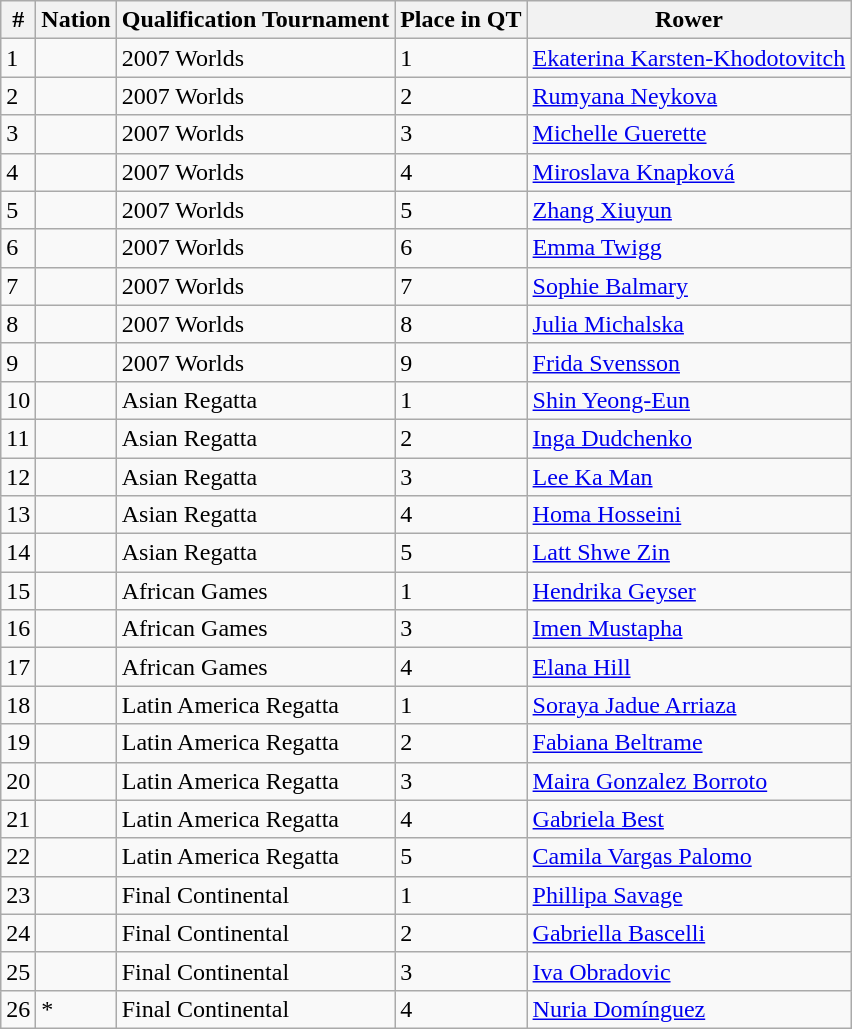<table class="wikitable">
<tr>
<th>#</th>
<th>Nation</th>
<th>Qualification Tournament</th>
<th>Place in QT</th>
<th>Rower</th>
</tr>
<tr>
<td>1</td>
<td></td>
<td>2007 Worlds</td>
<td>1</td>
<td><a href='#'>Ekaterina Karsten-Khodotovitch</a></td>
</tr>
<tr>
<td>2</td>
<td></td>
<td>2007 Worlds</td>
<td>2</td>
<td><a href='#'>Rumyana Neykova</a></td>
</tr>
<tr>
<td>3</td>
<td></td>
<td>2007 Worlds</td>
<td>3</td>
<td><a href='#'>Michelle Guerette</a></td>
</tr>
<tr>
<td>4</td>
<td></td>
<td>2007 Worlds</td>
<td>4</td>
<td><a href='#'>Miroslava Knapková</a></td>
</tr>
<tr>
<td>5</td>
<td></td>
<td>2007 Worlds</td>
<td>5</td>
<td><a href='#'>Zhang Xiuyun</a></td>
</tr>
<tr>
<td>6</td>
<td></td>
<td>2007 Worlds</td>
<td>6</td>
<td><a href='#'>Emma Twigg</a></td>
</tr>
<tr>
<td>7</td>
<td></td>
<td>2007 Worlds</td>
<td>7</td>
<td><a href='#'>Sophie Balmary</a></td>
</tr>
<tr>
<td>8</td>
<td></td>
<td>2007 Worlds</td>
<td>8</td>
<td><a href='#'>Julia Michalska</a></td>
</tr>
<tr>
<td>9</td>
<td></td>
<td>2007 Worlds</td>
<td>9</td>
<td><a href='#'>Frida Svensson</a></td>
</tr>
<tr>
<td>10</td>
<td></td>
<td>Asian Regatta</td>
<td>1</td>
<td><a href='#'>Shin Yeong-Eun</a></td>
</tr>
<tr>
<td>11</td>
<td></td>
<td>Asian Regatta</td>
<td>2</td>
<td><a href='#'>Inga Dudchenko</a></td>
</tr>
<tr>
<td>12</td>
<td></td>
<td>Asian Regatta</td>
<td>3</td>
<td><a href='#'>Lee Ka Man</a></td>
</tr>
<tr>
<td>13</td>
<td></td>
<td>Asian Regatta</td>
<td>4</td>
<td><a href='#'>Homa Hosseini</a></td>
</tr>
<tr>
<td>14</td>
<td></td>
<td>Asian Regatta</td>
<td>5</td>
<td><a href='#'>Latt Shwe Zin</a></td>
</tr>
<tr>
<td>15</td>
<td></td>
<td>African Games</td>
<td>1</td>
<td><a href='#'>Hendrika Geyser</a></td>
</tr>
<tr>
<td>16</td>
<td></td>
<td>African Games</td>
<td>3</td>
<td><a href='#'>Imen Mustapha</a></td>
</tr>
<tr>
<td>17</td>
<td></td>
<td>African Games</td>
<td>4</td>
<td><a href='#'>Elana Hill</a></td>
</tr>
<tr>
<td>18</td>
<td></td>
<td>Latin America Regatta</td>
<td>1</td>
<td><a href='#'>Soraya Jadue Arriaza</a></td>
</tr>
<tr>
<td>19</td>
<td></td>
<td>Latin America Regatta</td>
<td>2</td>
<td><a href='#'>Fabiana Beltrame</a></td>
</tr>
<tr>
<td>20</td>
<td></td>
<td>Latin America Regatta</td>
<td>3</td>
<td><a href='#'>Maira Gonzalez Borroto</a></td>
</tr>
<tr>
<td>21</td>
<td></td>
<td>Latin America Regatta</td>
<td>4</td>
<td><a href='#'>Gabriela Best</a></td>
</tr>
<tr>
<td>22</td>
<td></td>
<td>Latin America Regatta</td>
<td>5</td>
<td><a href='#'>Camila Vargas Palomo</a></td>
</tr>
<tr>
<td>23</td>
<td></td>
<td>Final Continental</td>
<td>1</td>
<td><a href='#'>Phillipa Savage</a></td>
</tr>
<tr>
<td>24</td>
<td></td>
<td>Final Continental</td>
<td>2</td>
<td><a href='#'>Gabriella Bascelli</a></td>
</tr>
<tr>
<td>25</td>
<td></td>
<td>Final Continental</td>
<td>3</td>
<td><a href='#'>Iva Obradovic</a></td>
</tr>
<tr>
<td>26</td>
<td>*</td>
<td>Final Continental</td>
<td>4</td>
<td><a href='#'>Nuria Domínguez</a></td>
</tr>
</table>
